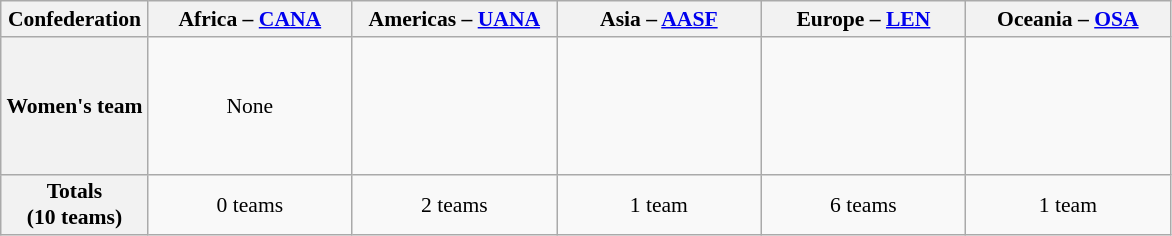<table class="wikitable" style="text-align: center; font-size: 90%; margin-left: 1em;">
<tr>
<th>Confederation</th>
<th style="width: 9em;">Africa – <a href='#'>CANA</a></th>
<th style="width: 9em;">Americas – <a href='#'>UANA</a></th>
<th style="width: 9em;">Asia – <a href='#'>AASF</a></th>
<th style="width: 9em;">Europe – <a href='#'>LEN</a></th>
<th style="width: 9em;">Oceania – <a href='#'>OSA</a></th>
</tr>
<tr>
<th>Women's team</th>
<td>None</td>
<td style="text-align: left;"><br></td>
<td style="text-align: left;"></td>
<td style="text-align: left;"><br><br><br><br><br></td>
<td style="text-align: left;"></td>
</tr>
<tr>
<th>Totals<br>(10 teams)</th>
<td>0 teams</td>
<td>2 teams</td>
<td>1 team</td>
<td>6 teams</td>
<td>1 team</td>
</tr>
</table>
